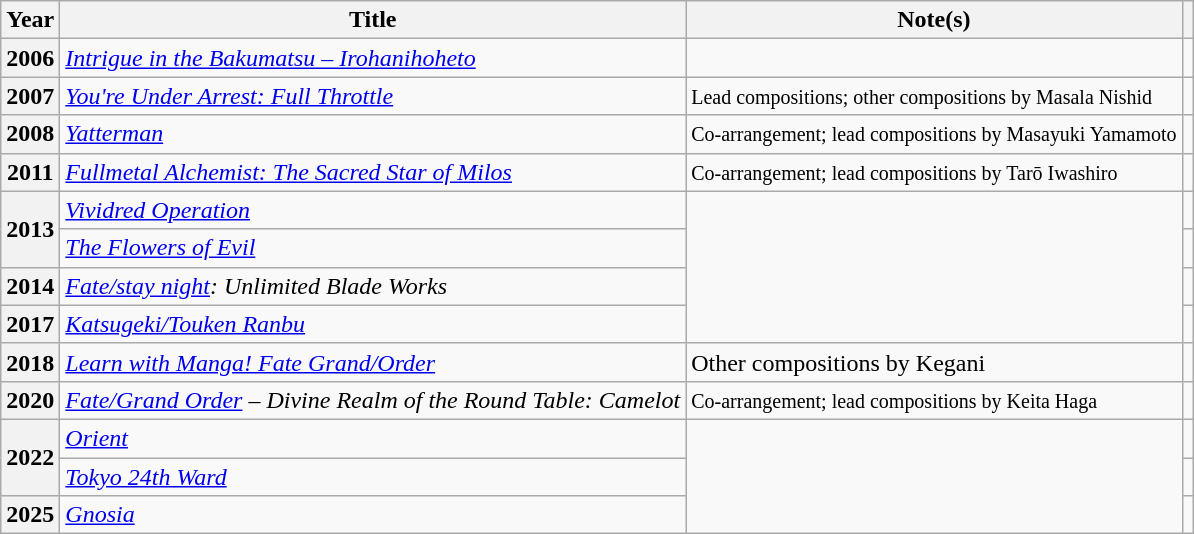<table class="wikitable sortable">
<tr>
<th>Year</th>
<th>Title</th>
<th class="unsortable">Note(s)</th>
<th class="unsortable"></th>
</tr>
<tr>
<th>2006</th>
<td><em><a href='#'>Intrigue in the Bakumatsu – Irohanihoheto</a></em></td>
<td></td>
<td></td>
</tr>
<tr>
<th>2007</th>
<td><em><a href='#'>You're Under Arrest: Full Throttle</a></em></td>
<td><small>Lead compositions; other compositions by Masala Nishid</small></td>
<td></td>
</tr>
<tr>
<th>2008</th>
<td><em><a href='#'>Yatterman</a></em></td>
<td><small>Co-arrangement; lead compositions by Masayuki Yamamoto</small></td>
<td></td>
</tr>
<tr>
<th>2011</th>
<td><em><a href='#'>Fullmetal Alchemist: The Sacred Star of Milos</a></em></td>
<td><small>Co-arrangement; lead compositions by Tarō Iwashiro</small></td>
<td></td>
</tr>
<tr>
<th rowspan="2">2013</th>
<td><em><a href='#'>Vividred Operation</a></em></td>
<td rowspan="4"></td>
<td></td>
</tr>
<tr>
<td><em><a href='#'>The Flowers of Evil</a></em></td>
<td></td>
</tr>
<tr>
<th>2014</th>
<td><em><a href='#'>Fate/stay night</a>: Unlimited Blade Works</em></td>
<td></td>
</tr>
<tr>
<th>2017</th>
<td><em><a href='#'>Katsugeki/Touken Ranbu</a></em></td>
<td></td>
</tr>
<tr>
<th>2018</th>
<td><em><a href='#'>Learn with Manga! Fate Grand/Order</a></em></td>
<td>Other compositions by Kegani</td>
<td></td>
</tr>
<tr>
<th>2020</th>
<td><em><a href='#'>Fate/Grand Order</a> – Divine Realm of the Round Table: Camelot</em></td>
<td><small>Co-arrangement; lead compositions by Keita Haga</small></td>
<td></td>
</tr>
<tr>
<th rowspan="2">2022</th>
<td><em><a href='#'>Orient</a></em></td>
<td rowspan="3"></td>
<td></td>
</tr>
<tr>
<td><em><a href='#'>Tokyo 24th Ward</a></em></td>
<td></td>
</tr>
<tr>
<th>2025</th>
<td><em><a href='#'>Gnosia</a></em></td>
<td></td>
</tr>
</table>
